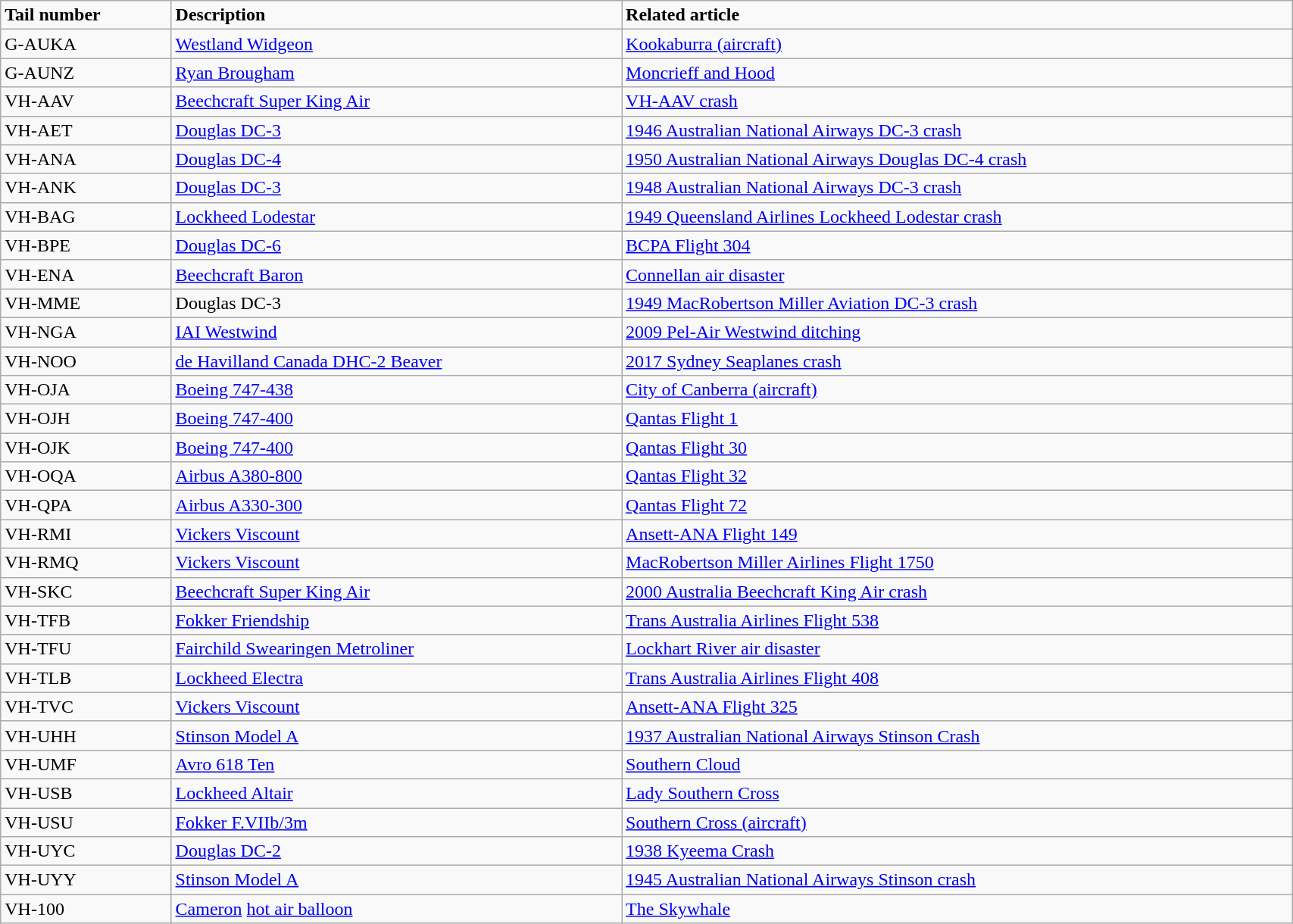<table class="wikitable" width="90%">
<tr>
<td><strong>Tail number</strong></td>
<td><strong>Description</strong></td>
<td><strong>Related article</strong></td>
</tr>
<tr>
<td>G-AUKA</td>
<td><a href='#'>Westland Widgeon</a></td>
<td><a href='#'>Kookaburra (aircraft)</a></td>
</tr>
<tr>
<td>G-AUNZ</td>
<td><a href='#'>Ryan Brougham</a></td>
<td><a href='#'>Moncrieff and Hood</a></td>
</tr>
<tr>
<td>VH-AAV</td>
<td><a href='#'>Beechcraft Super King Air</a></td>
<td><a href='#'>VH-AAV crash</a></td>
</tr>
<tr>
<td>VH-AET</td>
<td><a href='#'>Douglas DC-3</a></td>
<td><a href='#'>1946 Australian National Airways DC-3 crash</a></td>
</tr>
<tr>
<td>VH-ANA</td>
<td><a href='#'>Douglas DC-4</a></td>
<td><a href='#'>1950 Australian National Airways Douglas DC-4 crash</a></td>
</tr>
<tr>
<td>VH-ANK</td>
<td><a href='#'>Douglas DC-3</a></td>
<td><a href='#'>1948 Australian National Airways DC-3 crash</a></td>
</tr>
<tr>
<td>VH-BAG</td>
<td><a href='#'>Lockheed Lodestar</a></td>
<td><a href='#'>1949 Queensland Airlines Lockheed Lodestar crash</a></td>
</tr>
<tr>
<td>VH-BPE</td>
<td><a href='#'>Douglas DC-6</a></td>
<td><a href='#'>BCPA Flight 304</a></td>
</tr>
<tr>
<td>VH-ENA</td>
<td><a href='#'>Beechcraft Baron</a></td>
<td><a href='#'>Connellan air disaster</a></td>
</tr>
<tr>
<td>VH-MME</td>
<td>Douglas DC-3</td>
<td><a href='#'>1949 MacRobertson Miller Aviation DC-3 crash</a></td>
</tr>
<tr>
<td>VH-NGA</td>
<td><a href='#'>IAI Westwind</a></td>
<td><a href='#'>2009 Pel-Air Westwind ditching</a></td>
</tr>
<tr>
<td>VH-NOO</td>
<td><a href='#'>de Havilland Canada DHC-2 Beaver</a></td>
<td><a href='#'>2017 Sydney Seaplanes crash</a></td>
</tr>
<tr>
<td>VH-OJA</td>
<td><a href='#'>Boeing 747-438</a></td>
<td><a href='#'>City of Canberra (aircraft)</a></td>
</tr>
<tr>
<td>VH-OJH</td>
<td><a href='#'>Boeing 747-400</a></td>
<td><a href='#'>Qantas Flight 1</a></td>
</tr>
<tr>
<td>VH-OJK</td>
<td><a href='#'>Boeing 747-400</a></td>
<td><a href='#'>Qantas Flight 30</a></td>
</tr>
<tr>
<td>VH-OQA</td>
<td><a href='#'>Airbus A380-800</a></td>
<td><a href='#'>Qantas Flight 32</a></td>
</tr>
<tr>
<td>VH-QPA</td>
<td><a href='#'>Airbus A330-300</a></td>
<td><a href='#'>Qantas Flight 72</a></td>
</tr>
<tr>
<td>VH-RMI</td>
<td><a href='#'>Vickers Viscount</a></td>
<td><a href='#'>Ansett-ANA Flight 149</a></td>
</tr>
<tr>
<td>VH-RMQ</td>
<td><a href='#'>Vickers Viscount</a></td>
<td><a href='#'>MacRobertson Miller Airlines Flight 1750</a></td>
</tr>
<tr>
<td>VH-SKC</td>
<td><a href='#'>Beechcraft Super King Air</a></td>
<td><a href='#'>2000 Australia Beechcraft King Air crash</a></td>
</tr>
<tr>
<td>VH-TFB</td>
<td><a href='#'>Fokker Friendship</a></td>
<td><a href='#'>Trans Australia Airlines Flight 538</a></td>
</tr>
<tr>
<td>VH-TFU</td>
<td><a href='#'>Fairchild Swearingen Metroliner</a></td>
<td><a href='#'>Lockhart River air disaster</a></td>
</tr>
<tr>
<td>VH-TLB</td>
<td><a href='#'>Lockheed Electra</a></td>
<td><a href='#'>Trans Australia Airlines Flight 408</a></td>
</tr>
<tr>
<td>VH-TVC</td>
<td><a href='#'>Vickers Viscount</a></td>
<td><a href='#'>Ansett-ANA Flight 325</a></td>
</tr>
<tr>
<td>VH-UHH</td>
<td><a href='#'>Stinson Model A</a></td>
<td><a href='#'>1937 Australian National Airways Stinson Crash</a></td>
</tr>
<tr>
<td>VH-UMF</td>
<td><a href='#'>Avro 618 Ten</a></td>
<td><a href='#'>Southern Cloud</a></td>
</tr>
<tr>
<td>VH-USB</td>
<td><a href='#'>Lockheed Altair</a></td>
<td><a href='#'>Lady Southern Cross</a></td>
</tr>
<tr>
<td>VH-USU</td>
<td><a href='#'>Fokker F.VIIb/3m</a></td>
<td><a href='#'>Southern Cross (aircraft)</a></td>
</tr>
<tr>
<td>VH-UYC</td>
<td><a href='#'>Douglas DC-2</a></td>
<td><a href='#'>1938 Kyeema Crash</a></td>
</tr>
<tr>
<td>VH-UYY</td>
<td><a href='#'>Stinson Model A</a></td>
<td><a href='#'>1945 Australian National Airways Stinson crash</a></td>
</tr>
<tr>
<td>VH-100</td>
<td><a href='#'>Cameron</a> <a href='#'>hot air balloon</a></td>
<td><a href='#'>The Skywhale</a></td>
</tr>
</table>
